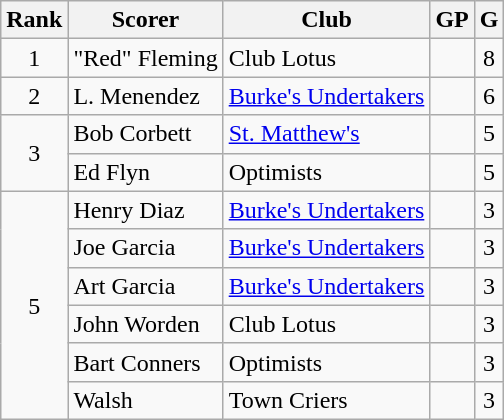<table class="wikitable">
<tr>
<th>Rank</th>
<th>Scorer</th>
<th>Club</th>
<th>GP</th>
<th>G</th>
</tr>
<tr>
<td align=center>1</td>
<td>"Red" Fleming</td>
<td>Club Lotus</td>
<td align=center></td>
<td align=center>8</td>
</tr>
<tr>
<td align=center>2</td>
<td>L. Menendez</td>
<td><a href='#'>Burke's Undertakers</a></td>
<td align=center></td>
<td align=center>6</td>
</tr>
<tr>
<td rowspan=2 align=center>3</td>
<td>Bob Corbett</td>
<td><a href='#'>St. Matthew's</a></td>
<td align=center></td>
<td align=center>5</td>
</tr>
<tr>
<td>Ed Flyn</td>
<td>Optimists</td>
<td align=center></td>
<td align=center>5</td>
</tr>
<tr>
<td rowspan=6 align=center>5</td>
<td>Henry Diaz</td>
<td><a href='#'>Burke's Undertakers</a></td>
<td align=center></td>
<td align=center>3</td>
</tr>
<tr>
<td>Joe Garcia</td>
<td><a href='#'>Burke's Undertakers</a></td>
<td align=center></td>
<td align=center>3</td>
</tr>
<tr>
<td>Art Garcia</td>
<td><a href='#'>Burke's Undertakers</a></td>
<td align=center></td>
<td align=center>3</td>
</tr>
<tr>
<td>John Worden</td>
<td>Club Lotus</td>
<td align=center></td>
<td align=center>3</td>
</tr>
<tr>
<td>Bart Conners</td>
<td>Optimists</td>
<td align=center></td>
<td align=center>3</td>
</tr>
<tr>
<td>Walsh</td>
<td>Town Criers</td>
<td align=center></td>
<td align=center>3</td>
</tr>
</table>
